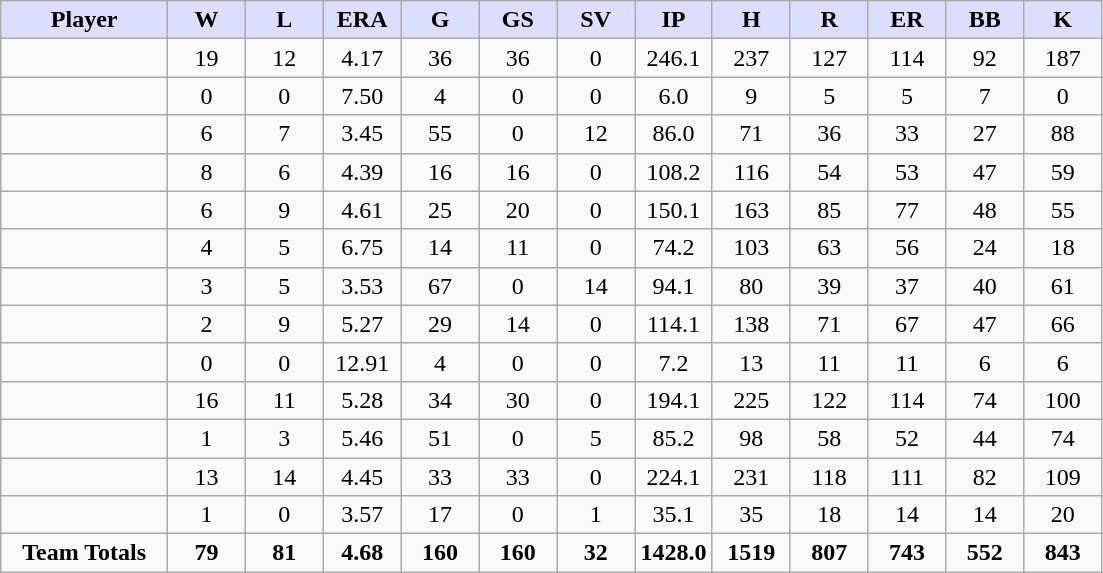<table class="wikitable sortable" style="text-align:center;">
<tr>
<th style="background:#ddf; width:15%;"><strong>Player</strong></th>
<th style="background:#ddf; width:7%;"><strong>W</strong></th>
<th style="background:#ddf; width:7%;"><strong>L</strong></th>
<th style="background:#ddf; width:7%;"><strong>ERA</strong></th>
<th style="background:#ddf; width:7%;"><strong>G</strong></th>
<th style="background:#ddf; width:7%;"><strong>GS</strong></th>
<th style="background:#ddf; width:7%;"><strong>SV</strong></th>
<th style="background:#ddf; width:7%;"><strong>IP</strong></th>
<th style="background:#ddf; width:7%;"><strong>H</strong></th>
<th style="background:#ddf; width:7%;"><strong>R</strong></th>
<th style="background:#ddf; width:7%;"><strong>ER</strong></th>
<th style="background:#ddf; width:7%;"><strong>BB</strong></th>
<th style="background:#ddf; width:7%;"><strong>K</strong></th>
</tr>
<tr>
<td align=left></td>
<td>19</td>
<td>12</td>
<td>4.17</td>
<td>36</td>
<td>36</td>
<td>0</td>
<td>246.1</td>
<td>237</td>
<td>127</td>
<td>114</td>
<td>92</td>
<td>187</td>
</tr>
<tr>
<td align=left></td>
<td>0</td>
<td>0</td>
<td>7.50</td>
<td>4</td>
<td>0</td>
<td>0</td>
<td>6.0</td>
<td>9</td>
<td>5</td>
<td>5</td>
<td>7</td>
<td>0</td>
</tr>
<tr>
<td align=left></td>
<td>6</td>
<td>7</td>
<td>3.45</td>
<td>55</td>
<td>0</td>
<td>12</td>
<td>86.0</td>
<td>71</td>
<td>36</td>
<td>33</td>
<td>27</td>
<td>88</td>
</tr>
<tr>
<td align=left></td>
<td>8</td>
<td>6</td>
<td>4.39</td>
<td>16</td>
<td>16</td>
<td>0</td>
<td>108.2</td>
<td>116</td>
<td>54</td>
<td>53</td>
<td>47</td>
<td>59</td>
</tr>
<tr>
<td align=left></td>
<td>6</td>
<td>9</td>
<td>4.61</td>
<td>25</td>
<td>20</td>
<td>0</td>
<td>150.1</td>
<td>163</td>
<td>85</td>
<td>77</td>
<td>48</td>
<td>55</td>
</tr>
<tr>
<td align=left></td>
<td>4</td>
<td>5</td>
<td>6.75</td>
<td>14</td>
<td>11</td>
<td>0</td>
<td>74.2</td>
<td>103</td>
<td>63</td>
<td>56</td>
<td>24</td>
<td>18</td>
</tr>
<tr>
<td align=left></td>
<td>3</td>
<td>5</td>
<td>3.53</td>
<td>67</td>
<td>0</td>
<td>14</td>
<td>94.1</td>
<td>80</td>
<td>39</td>
<td>37</td>
<td>40</td>
<td>61</td>
</tr>
<tr>
<td align=left></td>
<td>2</td>
<td>9</td>
<td>5.27</td>
<td>29</td>
<td>14</td>
<td>0</td>
<td>114.1</td>
<td>138</td>
<td>71</td>
<td>67</td>
<td>47</td>
<td>66</td>
</tr>
<tr>
<td align=left></td>
<td>0</td>
<td>0</td>
<td>12.91</td>
<td>4</td>
<td>0</td>
<td>0</td>
<td>7.2</td>
<td>13</td>
<td>11</td>
<td>11</td>
<td>6</td>
<td>6</td>
</tr>
<tr>
<td align=left></td>
<td>16</td>
<td>11</td>
<td>5.28</td>
<td>34</td>
<td>30</td>
<td>0</td>
<td>194.1</td>
<td>225</td>
<td>122</td>
<td>114</td>
<td>74</td>
<td>100</td>
</tr>
<tr>
<td align=left></td>
<td>1</td>
<td>3</td>
<td>5.46</td>
<td>51</td>
<td>0</td>
<td>5</td>
<td>85.2</td>
<td>98</td>
<td>58</td>
<td>52</td>
<td>44</td>
<td>74</td>
</tr>
<tr>
<td align=left></td>
<td>13</td>
<td>14</td>
<td>4.45</td>
<td>33</td>
<td>33</td>
<td>0</td>
<td>224.1</td>
<td>231</td>
<td>118</td>
<td>111</td>
<td>82</td>
<td>109</td>
</tr>
<tr>
<td align=left></td>
<td>1</td>
<td>0</td>
<td>3.57</td>
<td>17</td>
<td>0</td>
<td>1</td>
<td>35.1</td>
<td>35</td>
<td>18</td>
<td>14</td>
<td>14</td>
<td>20</td>
</tr>
<tr sort="classbottom">
<td><strong>Team Totals</strong></td>
<td><strong>79</strong></td>
<td><strong>81</strong></td>
<td><strong>4.68</strong></td>
<td><strong>160</strong></td>
<td><strong>160</strong></td>
<td><strong>32</strong></td>
<td><strong>1428.0</strong></td>
<td><strong>1519</strong></td>
<td><strong>807</strong></td>
<td><strong>743</strong></td>
<td><strong>552</strong></td>
<td><strong>843</strong></td>
</tr>
</table>
